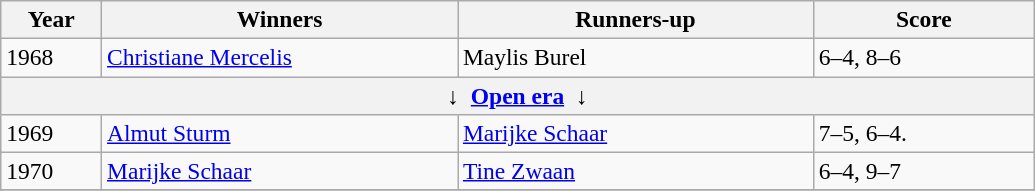<table class="wikitable" style="font-size:98%;">
<tr>
<th style="width:60px;">Year</th>
<th style="width:230px;">Winners</th>
<th style="width:230px;">Runners-up</th>
<th style="width:140px;">Score</th>
</tr>
<tr>
<td>1968</td>
<td> <a href='#'>Christiane Mercelis</a></td>
<td> Maylis Burel</td>
<td>6–4, 8–6</td>
</tr>
<tr>
<th colspan=4 align=center>↓  <a href='#'>Open era</a>  ↓</th>
</tr>
<tr>
<td>1969</td>
<td>  <a href='#'>Almut Sturm</a></td>
<td> <a href='#'>Marijke Schaar</a></td>
<td>7–5, 6–4.</td>
</tr>
<tr>
<td>1970</td>
<td> <a href='#'>Marijke Schaar</a></td>
<td> <a href='#'>Tine Zwaan</a></td>
<td>6–4, 9–7</td>
</tr>
<tr>
</tr>
</table>
